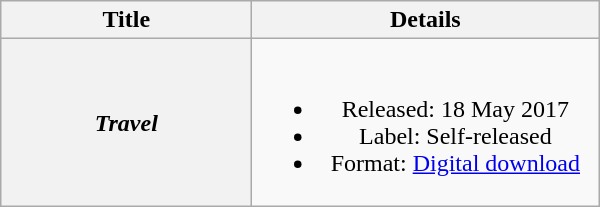<table class="wikitable plainrowheaders" style="text-align:center;">
<tr>
<th scope="col" style="width:10em;">Title</th>
<th scope="col" style="width:14em;">Details</th>
</tr>
<tr>
<th scope="row"><em>Travel</em></th>
<td><br><ul><li>Released: 18 May 2017</li><li>Label: Self-released</li><li>Format: <a href='#'>Digital download</a></li></ul></td>
</tr>
</table>
